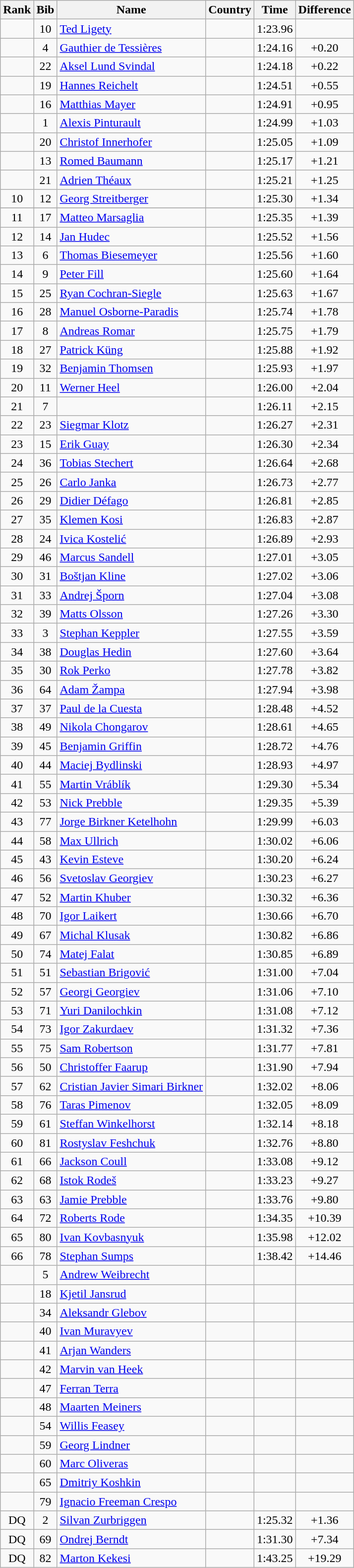<table class="wikitable sortable" style="text-align:center">
<tr>
<th>Rank</th>
<th>Bib</th>
<th>Name</th>
<th>Country</th>
<th>Time</th>
<th>Difference</th>
</tr>
<tr>
<td></td>
<td>10</td>
<td align=left><a href='#'>Ted Ligety</a></td>
<td align=left></td>
<td>1:23.96</td>
<td></td>
</tr>
<tr>
<td></td>
<td>4</td>
<td align=left><a href='#'>Gauthier de Tessières</a></td>
<td align=left></td>
<td>1:24.16</td>
<td>+0.20</td>
</tr>
<tr>
<td></td>
<td>22</td>
<td align=left><a href='#'>Aksel Lund Svindal</a></td>
<td align=left></td>
<td>1:24.18</td>
<td>+0.22</td>
</tr>
<tr>
<td></td>
<td>19</td>
<td align=left><a href='#'>Hannes Reichelt</a></td>
<td align=left></td>
<td>1:24.51</td>
<td>+0.55</td>
</tr>
<tr>
<td></td>
<td>16</td>
<td align=left><a href='#'>Matthias Mayer</a></td>
<td align=left></td>
<td>1:24.91</td>
<td>+0.95</td>
</tr>
<tr>
<td></td>
<td>1</td>
<td align=left><a href='#'>Alexis Pinturault</a></td>
<td align=left></td>
<td>1:24.99</td>
<td>+1.03</td>
</tr>
<tr>
<td></td>
<td>20</td>
<td align=left><a href='#'>Christof Innerhofer</a></td>
<td align=left></td>
<td>1:25.05</td>
<td>+1.09</td>
</tr>
<tr>
<td></td>
<td>13</td>
<td align=left><a href='#'>Romed Baumann</a></td>
<td align=left></td>
<td>1:25.17</td>
<td>+1.21</td>
</tr>
<tr>
<td></td>
<td>21</td>
<td align=left><a href='#'>Adrien Théaux</a></td>
<td align=left></td>
<td>1:25.21</td>
<td>+1.25</td>
</tr>
<tr>
<td>10</td>
<td>12</td>
<td align=left><a href='#'>Georg Streitberger</a></td>
<td align=left></td>
<td>1:25.30</td>
<td>+1.34</td>
</tr>
<tr>
</tr>
<tr>
<td>11</td>
<td>17</td>
<td align=left><a href='#'>Matteo Marsaglia</a></td>
<td align=left></td>
<td>1:25.35</td>
<td>+1.39</td>
</tr>
<tr>
<td>12</td>
<td>14</td>
<td align=left><a href='#'>Jan Hudec</a></td>
<td align=left></td>
<td>1:25.52</td>
<td>+1.56</td>
</tr>
<tr>
<td>13</td>
<td>6</td>
<td align=left><a href='#'>Thomas Biesemeyer</a></td>
<td align=left></td>
<td>1:25.56</td>
<td>+1.60</td>
</tr>
<tr>
<td>14</td>
<td>9</td>
<td align=left><a href='#'>Peter Fill</a></td>
<td align=left></td>
<td>1:25.60</td>
<td>+1.64</td>
</tr>
<tr>
<td>15</td>
<td>25</td>
<td align=left><a href='#'>Ryan Cochran-Siegle</a></td>
<td align=left></td>
<td>1:25.63</td>
<td>+1.67</td>
</tr>
<tr>
<td>16</td>
<td>28</td>
<td align=left><a href='#'>Manuel Osborne-Paradis</a></td>
<td align=left></td>
<td>1:25.74</td>
<td>+1.78</td>
</tr>
<tr>
<td>17</td>
<td>8</td>
<td align=left><a href='#'>Andreas Romar</a></td>
<td align=left></td>
<td>1:25.75</td>
<td>+1.79</td>
</tr>
<tr>
<td>18</td>
<td>27</td>
<td align=left><a href='#'>Patrick Küng</a></td>
<td align=left></td>
<td>1:25.88</td>
<td>+1.92</td>
</tr>
<tr>
<td>19</td>
<td>32</td>
<td align=left><a href='#'>Benjamin Thomsen</a></td>
<td align=left></td>
<td>1:25.93</td>
<td>+1.97</td>
</tr>
<tr>
<td>20</td>
<td>11</td>
<td align=left><a href='#'>Werner Heel</a></td>
<td align=left></td>
<td>1:26.00</td>
<td>+2.04</td>
</tr>
<tr>
<td>21</td>
<td>7</td>
<td align=left></td>
<td align=left></td>
<td>1:26.11</td>
<td>+2.15</td>
</tr>
<tr>
<td>22</td>
<td>23</td>
<td align=left><a href='#'>Siegmar Klotz</a></td>
<td align=left></td>
<td>1:26.27</td>
<td>+2.31</td>
</tr>
<tr>
<td>23</td>
<td>15</td>
<td align=left><a href='#'>Erik Guay</a></td>
<td align=left></td>
<td>1:26.30</td>
<td>+2.34</td>
</tr>
<tr>
<td>24</td>
<td>36</td>
<td align=left><a href='#'>Tobias Stechert</a></td>
<td align=left></td>
<td>1:26.64</td>
<td>+2.68</td>
</tr>
<tr>
<td>25</td>
<td>26</td>
<td align=left><a href='#'>Carlo Janka</a></td>
<td align=left></td>
<td>1:26.73</td>
<td>+2.77</td>
</tr>
<tr>
<td>26</td>
<td>29</td>
<td align=left><a href='#'>Didier Défago</a></td>
<td align=left></td>
<td>1:26.81</td>
<td>+2.85</td>
</tr>
<tr>
<td>27</td>
<td>35</td>
<td align=left><a href='#'>Klemen Kosi</a></td>
<td align=left></td>
<td>1:26.83</td>
<td>+2.87</td>
</tr>
<tr>
<td>28</td>
<td>24</td>
<td align=left><a href='#'>Ivica Kostelić</a></td>
<td align=left></td>
<td>1:26.89</td>
<td>+2.93</td>
</tr>
<tr>
<td>29</td>
<td>46</td>
<td align=left><a href='#'>Marcus Sandell</a></td>
<td align=left></td>
<td>1:27.01</td>
<td>+3.05</td>
</tr>
<tr>
<td>30</td>
<td>31</td>
<td align=left><a href='#'>Boštjan Kline</a></td>
<td align=left></td>
<td>1:27.02</td>
<td>+3.06</td>
</tr>
<tr>
<td>31</td>
<td>33</td>
<td align=left><a href='#'>Andrej Šporn</a></td>
<td align=left></td>
<td>1:27.04</td>
<td>+3.08</td>
</tr>
<tr>
<td>32</td>
<td>39</td>
<td align=left><a href='#'>Matts Olsson</a></td>
<td align=left></td>
<td>1:27.26</td>
<td>+3.30</td>
</tr>
<tr>
<td>33</td>
<td>3</td>
<td align=left><a href='#'>Stephan Keppler</a></td>
<td align=left></td>
<td>1:27.55</td>
<td>+3.59</td>
</tr>
<tr>
<td>34</td>
<td>38</td>
<td align=left><a href='#'>Douglas Hedin</a></td>
<td align=left></td>
<td>1:27.60</td>
<td>+3.64</td>
</tr>
<tr>
<td>35</td>
<td>30</td>
<td align=left><a href='#'>Rok Perko</a></td>
<td align=left></td>
<td>1:27.78</td>
<td>+3.82</td>
</tr>
<tr>
<td>36</td>
<td>64</td>
<td align=left><a href='#'>Adam Žampa</a></td>
<td align=left></td>
<td>1:27.94</td>
<td>+3.98</td>
</tr>
<tr>
<td>37</td>
<td>37</td>
<td align=left><a href='#'>Paul de la Cuesta</a></td>
<td align=left></td>
<td>1:28.48</td>
<td>+4.52</td>
</tr>
<tr>
<td>38</td>
<td>49</td>
<td align=left><a href='#'>Nikola Chongarov</a></td>
<td align=left></td>
<td>1:28.61</td>
<td>+4.65</td>
</tr>
<tr>
<td>39</td>
<td>45</td>
<td align=left><a href='#'>Benjamin Griffin</a></td>
<td align=left></td>
<td>1:28.72</td>
<td>+4.76</td>
</tr>
<tr>
<td>40</td>
<td>44</td>
<td align=left><a href='#'>Maciej Bydlinski</a></td>
<td align=left></td>
<td>1:28.93</td>
<td>+4.97</td>
</tr>
<tr>
<td>41</td>
<td>55</td>
<td align=left><a href='#'>Martin Vráblík</a></td>
<td align=left></td>
<td>1:29.30</td>
<td>+5.34</td>
</tr>
<tr>
<td>42</td>
<td>53</td>
<td align=left><a href='#'>Nick Prebble</a></td>
<td align=left></td>
<td>1:29.35</td>
<td>+5.39</td>
</tr>
<tr>
<td>43</td>
<td>77</td>
<td align=left><a href='#'>Jorge Birkner Ketelhohn</a></td>
<td align=left></td>
<td>1:29.99</td>
<td>+6.03</td>
</tr>
<tr>
<td>44</td>
<td>58</td>
<td align=left><a href='#'>Max Ullrich</a></td>
<td align=left></td>
<td>1:30.02</td>
<td>+6.06</td>
</tr>
<tr>
<td>45</td>
<td>43</td>
<td align=left><a href='#'>Kevin Esteve</a></td>
<td align=left></td>
<td>1:30.20</td>
<td>+6.24</td>
</tr>
<tr>
<td>46</td>
<td>56</td>
<td align=left><a href='#'>Svetoslav Georgiev</a></td>
<td align=left></td>
<td>1:30.23</td>
<td>+6.27</td>
</tr>
<tr>
<td>47</td>
<td>52</td>
<td align=left><a href='#'>Martin Khuber</a></td>
<td align=left></td>
<td>1:30.32</td>
<td>+6.36</td>
</tr>
<tr>
<td>48</td>
<td>70</td>
<td align=left><a href='#'>Igor Laikert</a></td>
<td align=left></td>
<td>1:30.66</td>
<td>+6.70</td>
</tr>
<tr>
<td>49</td>
<td>67</td>
<td align=left><a href='#'>Michal Klusak</a></td>
<td align=left></td>
<td>1:30.82</td>
<td>+6.86</td>
</tr>
<tr>
<td>50</td>
<td>74</td>
<td align=left><a href='#'>Matej Falat</a></td>
<td align=left></td>
<td>1:30.85</td>
<td>+6.89</td>
</tr>
<tr>
<td>51</td>
<td>51</td>
<td align=left><a href='#'>Sebastian Brigović</a></td>
<td align=left></td>
<td>1:31.00</td>
<td>+7.04</td>
</tr>
<tr>
<td>52</td>
<td>57</td>
<td align=left><a href='#'>Georgi Georgiev</a></td>
<td align=left></td>
<td>1:31.06</td>
<td>+7.10</td>
</tr>
<tr>
<td>53</td>
<td>71</td>
<td align=left><a href='#'>Yuri Danilochkin</a></td>
<td align=left></td>
<td>1:31.08</td>
<td>+7.12</td>
</tr>
<tr>
<td>54</td>
<td>73</td>
<td align=left><a href='#'>Igor Zakurdaev</a></td>
<td align=left></td>
<td>1:31.32</td>
<td>+7.36</td>
</tr>
<tr>
<td>55</td>
<td>75</td>
<td align=left><a href='#'>Sam Robertson</a></td>
<td align=left></td>
<td>1:31.77</td>
<td>+7.81</td>
</tr>
<tr>
<td>56</td>
<td>50</td>
<td align=left><a href='#'>Christoffer Faarup</a></td>
<td align=left></td>
<td>1:31.90</td>
<td>+7.94</td>
</tr>
<tr>
<td>57</td>
<td>62</td>
<td align=left><a href='#'>Cristian Javier Simari Birkner</a></td>
<td align=left></td>
<td>1:32.02</td>
<td>+8.06</td>
</tr>
<tr>
<td>58</td>
<td>76</td>
<td align=left><a href='#'>Taras Pimenov</a></td>
<td align=left></td>
<td>1:32.05</td>
<td>+8.09</td>
</tr>
<tr>
<td>59</td>
<td>61</td>
<td align=left><a href='#'>Steffan Winkelhorst</a></td>
<td align=left></td>
<td>1:32.14</td>
<td>+8.18</td>
</tr>
<tr>
<td>60</td>
<td>81</td>
<td align=left><a href='#'>Rostyslav Feshchuk</a></td>
<td align=left></td>
<td>1:32.76</td>
<td>+8.80</td>
</tr>
<tr>
<td>61</td>
<td>66</td>
<td align=left><a href='#'>Jackson Coull</a></td>
<td align=left></td>
<td>1:33.08</td>
<td>+9.12</td>
</tr>
<tr>
<td>62</td>
<td>68</td>
<td align=left><a href='#'>Istok Rodeš</a></td>
<td align=left></td>
<td>1:33.23</td>
<td>+9.27</td>
</tr>
<tr>
<td>63</td>
<td>63</td>
<td align=left><a href='#'>Jamie Prebble</a></td>
<td align=left></td>
<td>1:33.76</td>
<td>+9.80</td>
</tr>
<tr>
<td>64</td>
<td>72</td>
<td align=left><a href='#'>Roberts Rode</a></td>
<td align=left></td>
<td>1:34.35</td>
<td>+10.39</td>
</tr>
<tr>
<td>65</td>
<td>80</td>
<td align=left><a href='#'>Ivan Kovbasnyuk</a></td>
<td align=left></td>
<td>1:35.98</td>
<td>+12.02</td>
</tr>
<tr>
<td>66</td>
<td>78</td>
<td align=left><a href='#'>Stephan Sumps</a></td>
<td align=left></td>
<td>1:38.42</td>
<td>+14.46</td>
</tr>
<tr>
<td></td>
<td>5</td>
<td align=left><a href='#'>Andrew Weibrecht</a></td>
<td align=left></td>
<td></td>
<td></td>
</tr>
<tr>
<td></td>
<td>18</td>
<td align=left><a href='#'>Kjetil Jansrud</a></td>
<td align=left></td>
<td></td>
<td></td>
</tr>
<tr>
<td></td>
<td>34</td>
<td align=left><a href='#'>Aleksandr Glebov</a></td>
<td align=left></td>
<td></td>
<td></td>
</tr>
<tr>
<td></td>
<td>40</td>
<td align=left><a href='#'>Ivan Muravyev</a></td>
<td align=left></td>
<td></td>
<td></td>
</tr>
<tr>
<td></td>
<td>41</td>
<td align=left><a href='#'>Arjan Wanders</a></td>
<td align=left></td>
<td></td>
<td></td>
</tr>
<tr>
<td></td>
<td>42</td>
<td align=left><a href='#'>Marvin van Heek</a></td>
<td align=left></td>
<td></td>
<td></td>
</tr>
<tr>
<td></td>
<td>47</td>
<td align=left><a href='#'>Ferran Terra</a></td>
<td align=left></td>
<td></td>
<td></td>
</tr>
<tr>
<td></td>
<td>48</td>
<td align=left><a href='#'>Maarten Meiners</a></td>
<td align=left></td>
<td></td>
<td></td>
</tr>
<tr>
<td></td>
<td>54</td>
<td align=left><a href='#'>Willis Feasey</a></td>
<td align=left></td>
<td></td>
<td></td>
</tr>
<tr>
<td></td>
<td>59</td>
<td align=left><a href='#'>Georg Lindner</a></td>
<td align=left></td>
<td></td>
<td></td>
</tr>
<tr>
<td></td>
<td>60</td>
<td align=left><a href='#'>Marc Oliveras</a></td>
<td align=left></td>
<td></td>
<td></td>
</tr>
<tr>
<td></td>
<td>65</td>
<td align=left><a href='#'>Dmitriy Koshkin</a></td>
<td align=left></td>
<td></td>
<td></td>
</tr>
<tr>
<td></td>
<td>79</td>
<td align=left><a href='#'>Ignacio Freeman Crespo</a></td>
<td align=left></td>
<td></td>
<td></td>
</tr>
<tr>
<td>DQ</td>
<td>2</td>
<td align=left><a href='#'>Silvan Zurbriggen</a></td>
<td align=left></td>
<td>1:25.32</td>
<td>+1.36</td>
</tr>
<tr>
<td>DQ</td>
<td>69</td>
<td align=left><a href='#'>Ondrej Berndt</a></td>
<td align=left></td>
<td>1:31.30</td>
<td>+7.34</td>
</tr>
<tr>
<td>DQ</td>
<td>82</td>
<td align=left><a href='#'>Marton Kekesi</a></td>
<td align=left></td>
<td>1:43.25</td>
<td>+19.29</td>
</tr>
</table>
